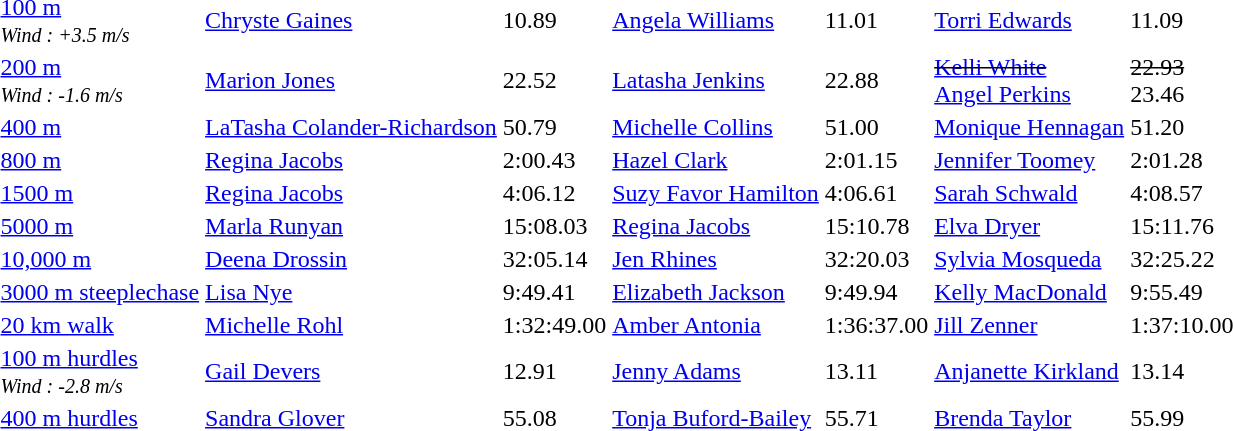<table>
<tr>
<td><a href='#'>100 m</a><br><small><em>Wind : +3.5 m/s</em></small></td>
<td><a href='#'>Chryste Gaines</a></td>
<td>10.89</td>
<td><a href='#'>Angela Williams</a></td>
<td>11.01</td>
<td><a href='#'>Torri Edwards</a></td>
<td>11.09</td>
</tr>
<tr>
<td><a href='#'>200 m</a><br><small><em>Wind : -1.6 m/s</em></small></td>
<td><a href='#'>Marion Jones</a></td>
<td>22.52</td>
<td><a href='#'>Latasha Jenkins</a></td>
<td>22.88</td>
<td><s><a href='#'>Kelli White</a></s><br><a href='#'>Angel Perkins</a></td>
<td><s>22.93</s><br>23.46</td>
</tr>
<tr>
<td><a href='#'>400 m</a></td>
<td><a href='#'>LaTasha Colander-Richardson</a></td>
<td>50.79</td>
<td><a href='#'>Michelle Collins</a></td>
<td>51.00</td>
<td><a href='#'>Monique Hennagan</a></td>
<td>51.20</td>
</tr>
<tr>
<td><a href='#'>800 m</a></td>
<td><a href='#'>Regina Jacobs</a></td>
<td>2:00.43</td>
<td><a href='#'>Hazel Clark</a></td>
<td>2:01.15</td>
<td><a href='#'>Jennifer Toomey</a></td>
<td>2:01.28</td>
</tr>
<tr>
<td><a href='#'>1500 m</a></td>
<td><a href='#'>Regina Jacobs</a></td>
<td>4:06.12</td>
<td><a href='#'>Suzy Favor Hamilton</a></td>
<td>4:06.61</td>
<td><a href='#'>Sarah Schwald</a></td>
<td>4:08.57</td>
</tr>
<tr>
<td><a href='#'>5000 m</a></td>
<td><a href='#'>Marla Runyan</a></td>
<td>15:08.03</td>
<td><a href='#'>Regina Jacobs</a></td>
<td>15:10.78</td>
<td><a href='#'>Elva Dryer</a></td>
<td>15:11.76</td>
</tr>
<tr>
<td><a href='#'>10,000 m</a></td>
<td><a href='#'>Deena Drossin</a></td>
<td>32:05.14</td>
<td><a href='#'>Jen Rhines</a></td>
<td>32:20.03</td>
<td><a href='#'>Sylvia Mosqueda</a></td>
<td>32:25.22</td>
</tr>
<tr>
<td><a href='#'>3000 m steeplechase</a></td>
<td><a href='#'>Lisa Nye</a></td>
<td>9:49.41</td>
<td><a href='#'>Elizabeth Jackson</a></td>
<td>9:49.94</td>
<td><a href='#'>Kelly MacDonald</a></td>
<td>9:55.49</td>
</tr>
<tr>
<td><a href='#'>20 km walk</a></td>
<td><a href='#'>Michelle Rohl</a></td>
<td>1:32:49.00</td>
<td><a href='#'>Amber Antonia</a></td>
<td>1:36:37.00</td>
<td><a href='#'>Jill Zenner</a></td>
<td>1:37:10.00</td>
</tr>
<tr>
<td><a href='#'>100 m hurdles</a><br><small><em>Wind : -2.8 m/s</em></small></td>
<td><a href='#'>Gail Devers</a></td>
<td>12.91</td>
<td><a href='#'>Jenny Adams</a></td>
<td>13.11</td>
<td><a href='#'>Anjanette Kirkland</a></td>
<td>13.14</td>
</tr>
<tr>
<td><a href='#'>400 m hurdles</a></td>
<td><a href='#'>Sandra Glover</a></td>
<td>55.08</td>
<td><a href='#'>Tonja Buford-Bailey</a></td>
<td>55.71</td>
<td><a href='#'>Brenda Taylor</a></td>
<td>55.99</td>
</tr>
</table>
